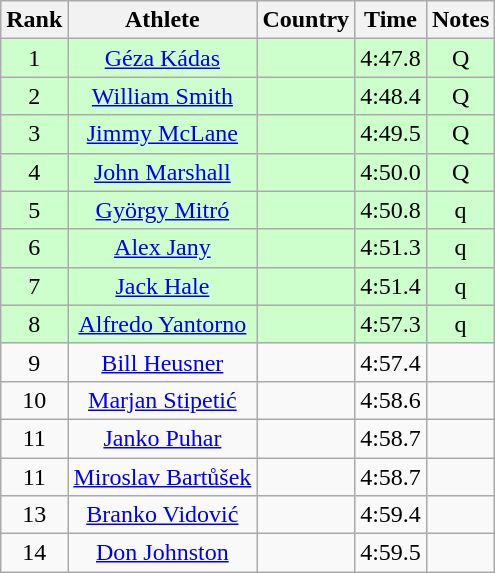<table class="wikitable sortable" style="text-align:center">
<tr>
<th>Rank</th>
<th>Athlete</th>
<th>Country</th>
<th>Time</th>
<th>Notes</th>
</tr>
<tr bgcolor=ccffcc>
<td>1</td>
<td><a href='#'>Géza Kádas</a></td>
<td align=left></td>
<td>4:47.8</td>
<td>Q</td>
</tr>
<tr bgcolor=ccffcc>
<td>2</td>
<td><a href='#'>William Smith</a></td>
<td align=left></td>
<td>4:48.4</td>
<td>Q</td>
</tr>
<tr bgcolor=ccffcc>
<td>3</td>
<td><a href='#'>Jimmy McLane</a></td>
<td align=left></td>
<td>4:49.5</td>
<td>Q</td>
</tr>
<tr bgcolor=ccffcc>
<td>4</td>
<td><a href='#'>John Marshall</a></td>
<td align=left></td>
<td>4:50.0</td>
<td>Q</td>
</tr>
<tr bgcolor=ccffcc>
<td>5</td>
<td><a href='#'>György Mitró</a></td>
<td align=left></td>
<td>4:50.8</td>
<td>q</td>
</tr>
<tr bgcolor=ccffcc>
<td>6</td>
<td><a href='#'>Alex Jany</a></td>
<td align=left></td>
<td>4:51.3</td>
<td>q</td>
</tr>
<tr bgcolor=ccffcc>
<td>7</td>
<td><a href='#'>Jack Hale</a></td>
<td align=left></td>
<td>4:51.4</td>
<td>q</td>
</tr>
<tr bgcolor=ccffcc>
<td>8</td>
<td><a href='#'>Alfredo Yantorno</a></td>
<td align=left></td>
<td>4:57.3</td>
<td>q</td>
</tr>
<tr>
<td>9</td>
<td><a href='#'>Bill Heusner</a></td>
<td align=left></td>
<td>4:57.4</td>
<td></td>
</tr>
<tr>
<td>10</td>
<td><a href='#'>Marjan Stipetić</a></td>
<td align=left></td>
<td>4:58.6</td>
<td></td>
</tr>
<tr>
<td>11</td>
<td><a href='#'>Janko Puhar</a></td>
<td align=left></td>
<td>4:58.7</td>
<td></td>
</tr>
<tr>
<td>11</td>
<td><a href='#'>Miroslav Bartůšek</a></td>
<td align=left></td>
<td>4:58.7</td>
<td></td>
</tr>
<tr>
<td>13</td>
<td><a href='#'>Branko Vidović</a></td>
<td align=left></td>
<td>4:59.4</td>
<td></td>
</tr>
<tr>
<td>14</td>
<td><a href='#'>Don Johnston</a></td>
<td align=left></td>
<td>4:59.5</td>
<td></td>
</tr>
</table>
